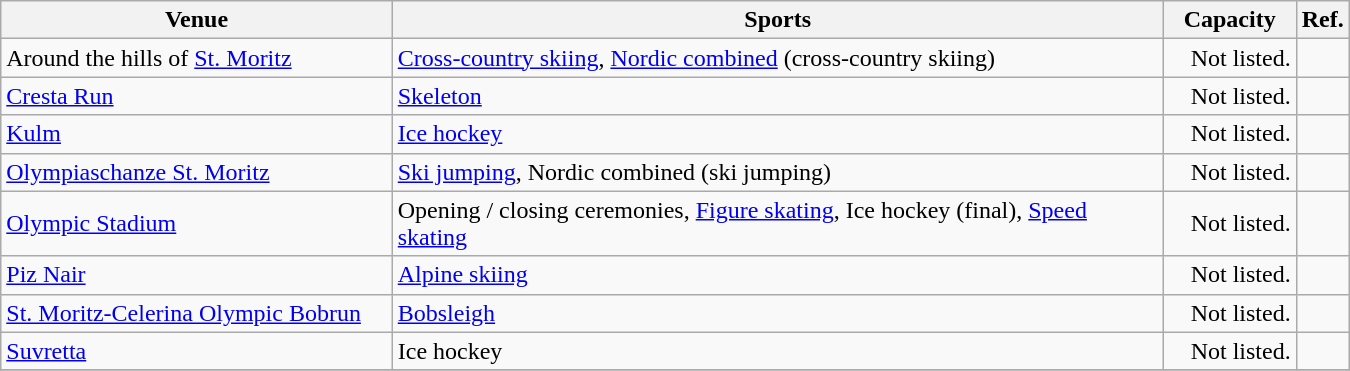<table class="wikitable sortable" width=900px>
<tr>
<th width=30%>Venue</th>
<th class="unsortable" width=60%>Sports</th>
<th width=10%>Capacity</th>
<th class="unsortable">Ref.</th>
</tr>
<tr>
<td>Around the hills of <a href='#'>St. Moritz</a></td>
<td><a href='#'>Cross-country skiing</a>, <a href='#'>Nordic combined</a> (cross-country skiing)</td>
<td align="right">Not listed.</td>
<td align=center></td>
</tr>
<tr>
<td><a href='#'>Cresta Run</a></td>
<td><a href='#'>Skeleton</a></td>
<td align="right">Not listed.</td>
<td align=center></td>
</tr>
<tr>
<td><a href='#'>Kulm</a></td>
<td><a href='#'>Ice hockey</a></td>
<td align="right">Not listed.</td>
<td align=center></td>
</tr>
<tr>
<td><a href='#'>Olympiaschanze St. Moritz</a></td>
<td><a href='#'>Ski jumping</a>, Nordic combined (ski jumping)</td>
<td align="right">Not listed.</td>
<td align=center></td>
</tr>
<tr>
<td><a href='#'>Olympic Stadium</a></td>
<td>Opening / closing ceremonies, <a href='#'>Figure skating</a>, Ice hockey (final), <a href='#'>Speed skating</a></td>
<td align="right">Not listed.</td>
<td align=center></td>
</tr>
<tr>
<td><a href='#'>Piz Nair</a></td>
<td><a href='#'>Alpine skiing</a></td>
<td align="right">Not listed.</td>
<td align=center></td>
</tr>
<tr>
<td><a href='#'>St. Moritz-Celerina Olympic Bobrun</a></td>
<td><a href='#'>Bobsleigh</a></td>
<td align="right">Not listed.</td>
<td align=center></td>
</tr>
<tr>
<td><a href='#'>Suvretta</a></td>
<td>Ice hockey</td>
<td align="right">Not listed.</td>
<td align=center></td>
</tr>
<tr>
</tr>
</table>
